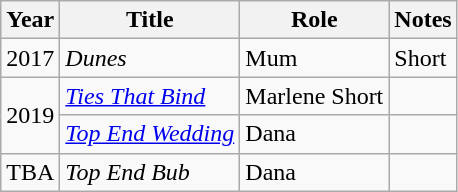<table class="wikitable sortable">
<tr>
<th>Year</th>
<th>Title</th>
<th>Role</th>
<th>Notes</th>
</tr>
<tr>
<td>2017</td>
<td><em>Dunes</em></td>
<td>Mum</td>
<td>Short</td>
</tr>
<tr>
<td rowspan="2">2019</td>
<td><a href='#'><em>Ties That Bind</em></a></td>
<td>Marlene Short</td>
<td></td>
</tr>
<tr>
<td><em><a href='#'>Top End Wedding</a></em></td>
<td>Dana</td>
<td></td>
</tr>
<tr>
<td>TBA</td>
<td><em>Top End Bub</em></td>
<td>Dana</td>
<td></td>
</tr>
</table>
